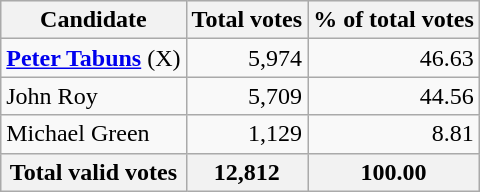<table class="wikitable sortable">
<tr bgcolor="#EEEEEE">
<th align="left">Candidate</th>
<th align="right">Total votes</th>
<th align="right">% of total votes</th>
</tr>
<tr>
<td align="left"><strong><a href='#'>Peter Tabuns</a></strong> (X)</td>
<td align="right">5,974</td>
<td align="right">46.63</td>
</tr>
<tr>
<td align="left">John Roy</td>
<td align="right">5,709</td>
<td align="right">44.56</td>
</tr>
<tr>
<td align="left">Michael Green</td>
<td align="right">1,129</td>
<td align="right">8.81</td>
</tr>
<tr bgcolor="#EEEEEE">
<th align="left">Total valid votes</th>
<th align="right">12,812</th>
<th align="right">100.00</th>
</tr>
</table>
